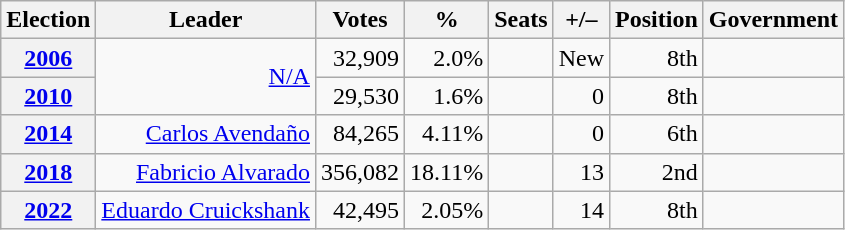<table class=wikitable style="text-align: right;">
<tr>
<th>Election</th>
<th>Leader</th>
<th>Votes</th>
<th>%</th>
<th>Seats</th>
<th>+/–</th>
<th>Position</th>
<th>Government</th>
</tr>
<tr>
<th><a href='#'>2006</a></th>
<td rowspan="2"><a href='#'>N/A</a></td>
<td>32,909</td>
<td>2.0%</td>
<td></td>
<td>New</td>
<td>8th</td>
<td></td>
</tr>
<tr>
<th><a href='#'>2010</a></th>
<td>29,530</td>
<td>1.6%</td>
<td></td>
<td> 0</td>
<td> 8th</td>
<td></td>
</tr>
<tr>
<th><a href='#'>2014</a></th>
<td><a href='#'>Carlos Avendaño</a></td>
<td>84,265</td>
<td>4.11%</td>
<td></td>
<td> 0</td>
<td> 6th</td>
<td></td>
</tr>
<tr>
<th><a href='#'>2018</a></th>
<td><a href='#'>Fabricio Alvarado</a></td>
<td>356,082</td>
<td>18.11%</td>
<td></td>
<td> 13</td>
<td> 2nd</td>
<td></td>
</tr>
<tr>
<th><a href='#'>2022</a></th>
<td><a href='#'>Eduardo Cruickshank</a></td>
<td>42,495</td>
<td>2.05%</td>
<td></td>
<td> 14</td>
<td> 8th</td>
<td></td>
</tr>
</table>
